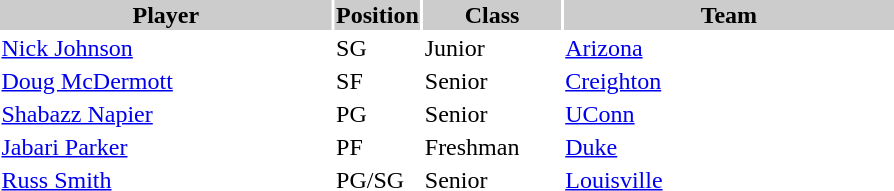<table style="width:600px" "border:'1' 'solid' 'gray'">
<tr>
<th style="background:#ccc; width:40%;">Player</th>
<th style="background:#ccc; width:4%;">Position</th>
<th style="background:#ccc; width:16%;">Class</th>
<th style="background:#ccc; width:40%;">Team</th>
</tr>
<tr>
<td><a href='#'>Nick Johnson</a></td>
<td>SG</td>
<td>Junior</td>
<td><a href='#'>Arizona</a></td>
</tr>
<tr>
<td><a href='#'>Doug McDermott</a></td>
<td>SF</td>
<td>Senior</td>
<td><a href='#'>Creighton</a></td>
</tr>
<tr>
<td><a href='#'>Shabazz Napier</a></td>
<td>PG</td>
<td>Senior</td>
<td><a href='#'>UConn</a></td>
</tr>
<tr>
<td><a href='#'>Jabari Parker</a></td>
<td>PF</td>
<td>Freshman</td>
<td><a href='#'>Duke</a></td>
</tr>
<tr>
<td><a href='#'>Russ Smith</a></td>
<td>PG/SG</td>
<td>Senior</td>
<td><a href='#'>Louisville</a></td>
</tr>
</table>
